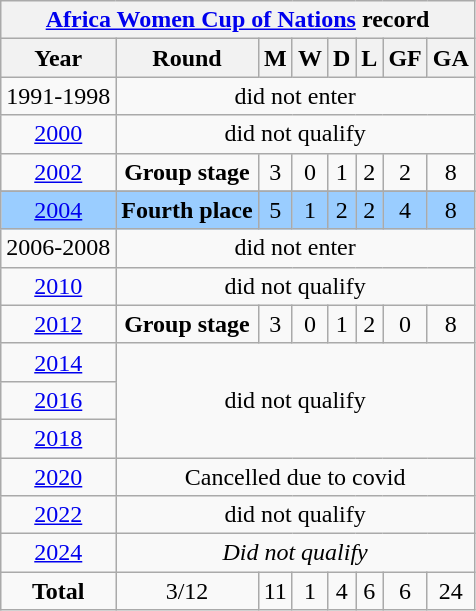<table class="wikitable" style="text-align: center;">
<tr>
<th colspan=8><a href='#'>Africa Women Cup of Nations</a> record</th>
</tr>
<tr>
<th>Year</th>
<th>Round</th>
<th>M</th>
<th>W</th>
<th>D</th>
<th>L</th>
<th>GF</th>
<th>GA</th>
</tr>
<tr>
<td>1991-1998</td>
<td colspan=8>did not enter</td>
</tr>
<tr>
<td> <a href='#'>2000</a></td>
<td colspan=8>did not qualify</td>
</tr>
<tr>
<td> <a href='#'>2002</a></td>
<td><strong>Group stage</strong></td>
<td>3</td>
<td>0</td>
<td>1</td>
<td>2</td>
<td>2</td>
<td>8</td>
</tr>
<tr>
</tr>
<tr bgcolor=#9acdff>
<td><a href='#'>2004</a></td>
<td><strong>Fourth place</strong></td>
<td>5</td>
<td>1</td>
<td>2</td>
<td>2</td>
<td>4</td>
<td>8</td>
</tr>
<tr>
<td>2006-2008</td>
<td colspan=8>did not enter</td>
</tr>
<tr>
<td> <a href='#'>2010</a></td>
<td colspan=8>did not qualify</td>
</tr>
<tr>
<td> <a href='#'>2012</a></td>
<td><strong>Group stage</strong></td>
<td>3</td>
<td>0</td>
<td>1</td>
<td>2</td>
<td>0</td>
<td>8</td>
</tr>
<tr>
<td> <a href='#'>2014</a></td>
<td colspan=8 rowspan=3>did not qualify</td>
</tr>
<tr>
<td> <a href='#'>2016</a></td>
</tr>
<tr>
<td> <a href='#'>2018</a></td>
</tr>
<tr>
<td> <a href='#'>2020</a></td>
<td colspan=8>Cancelled due to covid</td>
</tr>
<tr>
<td> <a href='#'>2022</a></td>
<td colspan=8>did not qualify</td>
</tr>
<tr>
<td> <a href='#'>2024</a></td>
<td colspan=8><em>Did not qualify</em></td>
</tr>
<tr>
<td><strong>Total</strong></td>
<td>3/12</td>
<td>11</td>
<td>1</td>
<td>4</td>
<td>6</td>
<td>6</td>
<td>24</td>
</tr>
</table>
